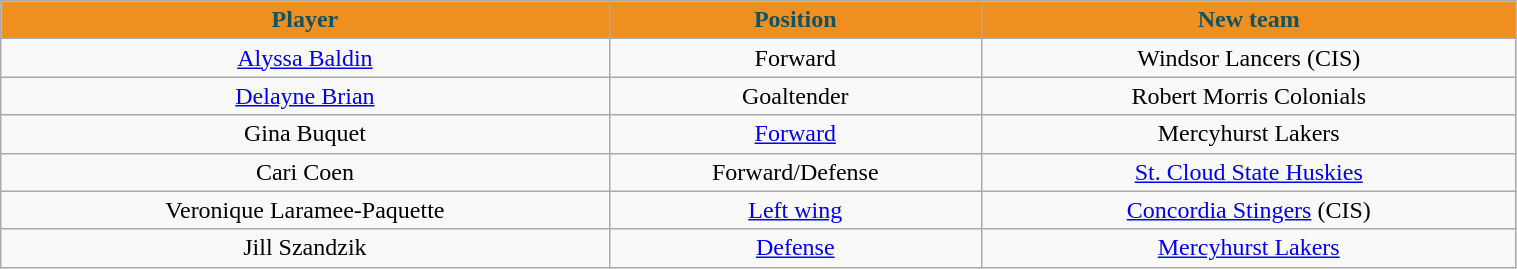<table class="wikitable" width="80%">
<tr align="center"  style=" background:#EF8F1F; color:#14535D;">
<td><strong>Player</strong></td>
<td><strong>Position</strong></td>
<td><strong>New team</strong></td>
</tr>
<tr align="center" bgcolor="">
<td><a href='#'>Alyssa Baldin</a></td>
<td>Forward</td>
<td>Windsor Lancers (CIS)</td>
</tr>
<tr align="center" bgcolor="">
<td><a href='#'>Delayne Brian</a></td>
<td>Goaltender</td>
<td>Robert Morris Colonials</td>
</tr>
<tr align="center" bgcolor="">
<td>Gina Buquet</td>
<td><a href='#'>Forward</a></td>
<td>Mercyhurst Lakers</td>
</tr>
<tr align="center" bgcolor="">
<td>Cari Coen</td>
<td>Forward/Defense</td>
<td><a href='#'>St. Cloud State Huskies</a></td>
</tr>
<tr align="center" bgcolor="">
<td>Veronique Laramee-Paquette</td>
<td><a href='#'>Left wing</a></td>
<td><a href='#'>Concordia Stingers</a> (CIS)</td>
</tr>
<tr align="center" bgcolor="">
<td>Jill Szandzik</td>
<td><a href='#'>Defense</a></td>
<td><a href='#'>Mercyhurst Lakers</a></td>
</tr>
</table>
